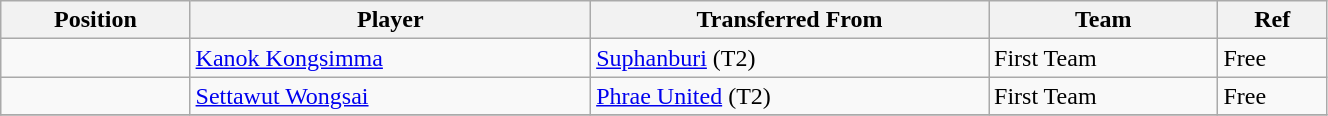<table class="wikitable sortable" style="width:70%; text-align:center; font-size:100%; text-align:left;">
<tr>
<th>Position</th>
<th>Player</th>
<th>Transferred From</th>
<th>Team</th>
<th>Ref</th>
</tr>
<tr>
<td></td>
<td> <a href='#'>Kanok Kongsimma</a></td>
<td> <a href='#'>Suphanburi</a>  (T2)</td>
<td>First Team</td>
<td>Free</td>
</tr>
<tr>
<td></td>
<td> <a href='#'>Settawut Wongsai</a></td>
<td> <a href='#'>Phrae United</a>  (T2)</td>
<td>First Team</td>
<td>Free </td>
</tr>
<tr>
</tr>
</table>
